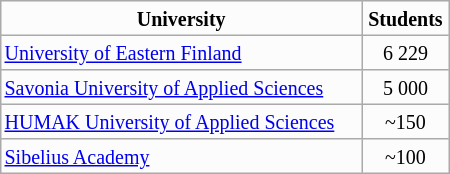<table cellpadding="2" cellspacing="0" border="1" style="float:right; margin:0 0 1em 1em; border:1px solid #aaa; width:300px; background:#fcfcfc; border-collapse:collapse;">
<tr>
<th><small>University</small></th>
<th><small>Students</small></th>
</tr>
<tr>
<td><small><a href='#'>University of Eastern Finland</a></small></td>
<td style="text-align:center;"><small>6 229</small></td>
</tr>
<tr>
<td><small><a href='#'>Savonia University of Applied Sciences</a></small></td>
<td style="text-align:center;"><small>5 000</small></td>
</tr>
<tr>
<td><small><a href='#'>HUMAK University of Applied Sciences</a></small></td>
<td style="text-align:center;"><small>~150</small></td>
</tr>
<tr>
<td><small><a href='#'>Sibelius Academy</a></small></td>
<td style="text-align:center;"><small>~100</small></td>
</tr>
</table>
